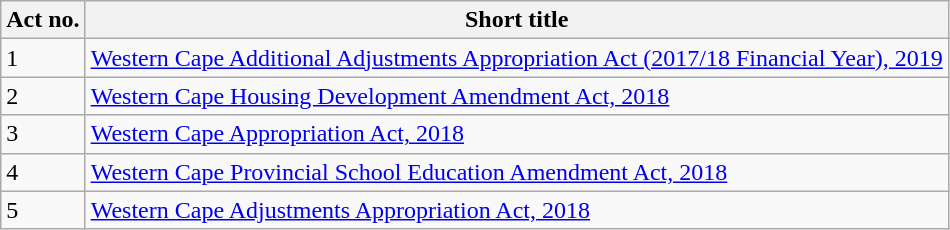<table class=wikitable sortable>
<tr>
<th>Act no.</th>
<th>Short title</th>
</tr>
<tr>
<td>1</td>
<td><a href='#'>Western Cape Additional Adjustments Appropriation Act (2017/18 Financial Year), 2019</a></td>
</tr>
<tr>
<td>2</td>
<td><a href='#'>Western Cape Housing Development Amendment Act, 2018</a></td>
</tr>
<tr>
<td>3</td>
<td><a href='#'>Western Cape Appropriation Act, 2018</a></td>
</tr>
<tr>
<td>4</td>
<td><a href='#'>Western Cape Provincial School Education Amendment Act, 2018</a></td>
</tr>
<tr>
<td>5</td>
<td><a href='#'>Western Cape Adjustments Appropriation Act, 2018</a></td>
</tr>
</table>
